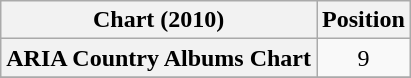<table class="wikitable sortable plainrowheaders" style="text-align:center">
<tr>
<th scope="col">Chart (2010)</th>
<th scope="col">Position</th>
</tr>
<tr>
<th scope="row">ARIA Country Albums Chart</th>
<td>9</td>
</tr>
<tr>
</tr>
</table>
